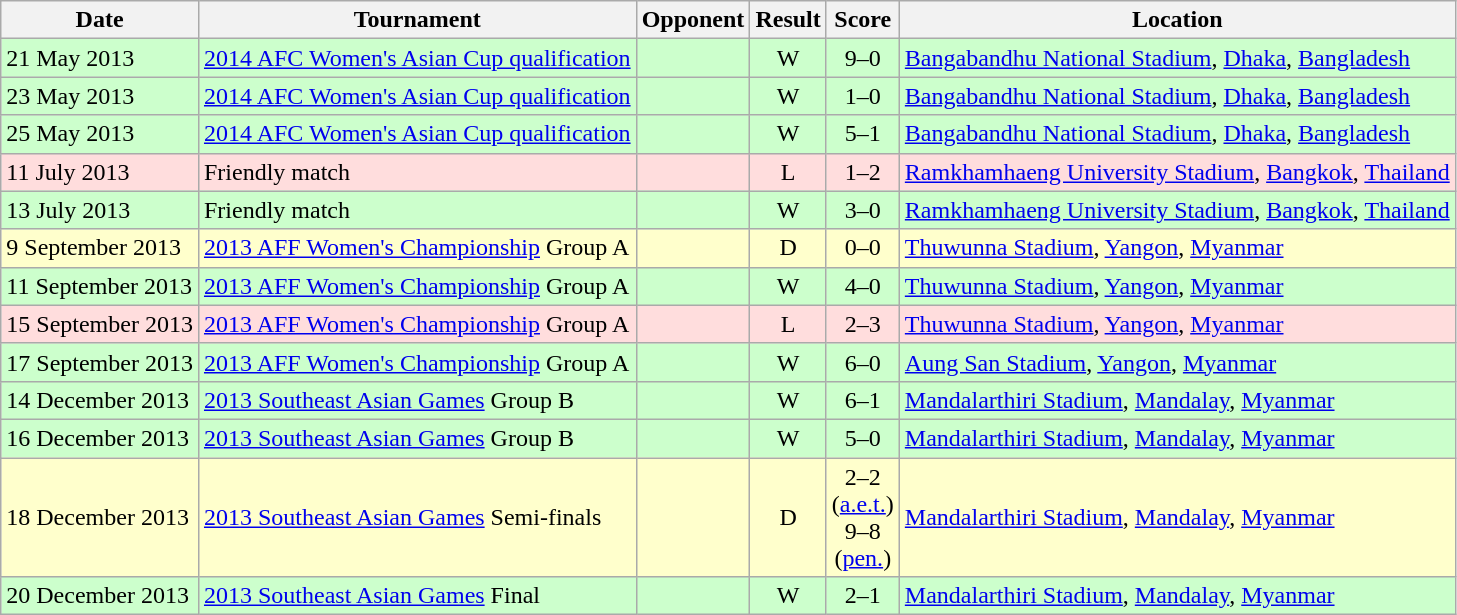<table class="wikitable">
<tr>
<th>Date</th>
<th>Tournament</th>
<th>Opponent</th>
<th>Result</th>
<th>Score</th>
<th>Location</th>
</tr>
<tr style="background:#cfc;">
<td>21 May 2013</td>
<td><a href='#'>2014 AFC Women's Asian Cup qualification</a></td>
<td></td>
<td style="text-align:center">W</td>
<td style="text-align:center">9–0</td>
<td> <a href='#'>Bangabandhu National Stadium</a>, <a href='#'>Dhaka</a>, <a href='#'>Bangladesh</a></td>
</tr>
<tr style="background:#cfc;">
<td>23 May 2013</td>
<td><a href='#'>2014 AFC Women's Asian Cup qualification</a></td>
<td></td>
<td style="text-align:center">W</td>
<td style="text-align:center">1–0</td>
<td> <a href='#'>Bangabandhu National Stadium</a>, <a href='#'>Dhaka</a>, <a href='#'>Bangladesh</a></td>
</tr>
<tr style="background:#cfc;">
<td>25 May 2013</td>
<td><a href='#'>2014 AFC Women's Asian Cup qualification</a></td>
<td></td>
<td style="text-align:center">W</td>
<td style="text-align:center">5–1</td>
<td> <a href='#'>Bangabandhu National Stadium</a>, <a href='#'>Dhaka</a>, <a href='#'>Bangladesh</a></td>
</tr>
<tr style="background:#fdd;">
<td>11 July 2013</td>
<td>Friendly match</td>
<td></td>
<td style="text-align:center">L</td>
<td style="text-align:center">1–2</td>
<td> <a href='#'>Ramkhamhaeng University Stadium</a>, <a href='#'>Bangkok</a>, <a href='#'>Thailand</a></td>
</tr>
<tr style="background:#cfc;">
<td>13 July 2013</td>
<td>Friendly match</td>
<td></td>
<td style="text-align:center">W</td>
<td style="text-align:center">3–0</td>
<td>  <a href='#'>Ramkhamhaeng University Stadium</a>, <a href='#'>Bangkok</a>, <a href='#'>Thailand</a></td>
</tr>
<tr style="background:#FFFFCC;">
<td>9 September 2013</td>
<td><a href='#'>2013 AFF Women's Championship</a> Group A</td>
<td></td>
<td style="text-align:center">D</td>
<td style="text-align:center">0–0</td>
<td> <a href='#'>Thuwunna Stadium</a>, <a href='#'>Yangon</a>, <a href='#'>Myanmar</a></td>
</tr>
<tr style="background:#cfc;">
<td>11 September 2013</td>
<td><a href='#'>2013 AFF Women's Championship</a> Group A</td>
<td></td>
<td style="text-align:center">W</td>
<td style="text-align:center">4–0</td>
<td> <a href='#'>Thuwunna Stadium</a>, <a href='#'>Yangon</a>, <a href='#'>Myanmar</a></td>
</tr>
<tr style="background:#fdd;">
<td>15 September 2013</td>
<td><a href='#'>2013 AFF Women's Championship</a> Group A</td>
<td></td>
<td style="text-align:center">L</td>
<td style="text-align:center">2–3</td>
<td> <a href='#'>Thuwunna Stadium</a>, <a href='#'>Yangon</a>, <a href='#'>Myanmar</a></td>
</tr>
<tr style="background:#cfc;">
<td>17 September 2013</td>
<td><a href='#'>2013 AFF Women's Championship</a> Group A</td>
<td></td>
<td style="text-align:center">W</td>
<td style="text-align:center">6–0</td>
<td> <a href='#'>Aung San Stadium</a>, <a href='#'>Yangon</a>, <a href='#'>Myanmar</a></td>
</tr>
<tr style="background:#cfc;">
<td>14 December 2013</td>
<td><a href='#'>2013 Southeast Asian Games</a> Group B</td>
<td></td>
<td style="text-align:center">W</td>
<td style="text-align:center">6–1</td>
<td> <a href='#'>Mandalarthiri Stadium</a>, <a href='#'>Mandalay</a>, <a href='#'>Myanmar</a></td>
</tr>
<tr style="background:#cfc;">
<td>16 December 2013</td>
<td><a href='#'>2013 Southeast Asian Games</a> Group B</td>
<td></td>
<td style="text-align:center">W</td>
<td style="text-align:center">5–0</td>
<td> <a href='#'>Mandalarthiri Stadium</a>, <a href='#'>Mandalay</a>, <a href='#'>Myanmar</a></td>
</tr>
<tr style="background:#FFFFCC;">
<td>18 December 2013</td>
<td><a href='#'>2013 Southeast Asian Games</a> Semi-finals</td>
<td></td>
<td style="text-align:center">D</td>
<td style="text-align:center">2–2<br>(<a href='#'>a.e.t.</a>)<br>9–8<br>(<a href='#'>pen.</a>)</td>
<td> <a href='#'>Mandalarthiri Stadium</a>, <a href='#'>Mandalay</a>, <a href='#'>Myanmar</a></td>
</tr>
<tr style="background:#cfc;">
<td>20 December 2013</td>
<td><a href='#'>2013 Southeast Asian Games</a> Final</td>
<td></td>
<td style="text-align:center">W</td>
<td style="text-align:center">2–1</td>
<td>  <a href='#'>Mandalarthiri Stadium</a>, <a href='#'>Mandalay</a>, <a href='#'>Myanmar</a></td>
</tr>
</table>
